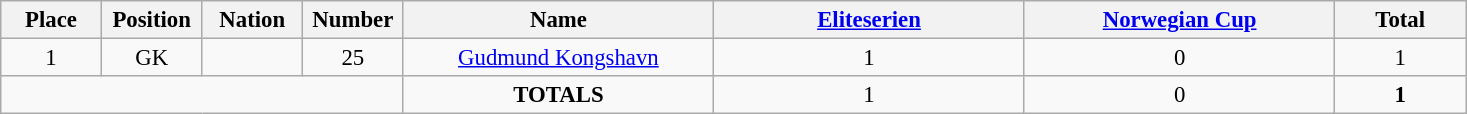<table class="wikitable" style="font-size: 95%; text-align: center;">
<tr>
<th width=60>Place</th>
<th width=60>Position</th>
<th width=60>Nation</th>
<th width=60>Number</th>
<th width=200>Name</th>
<th width=200><a href='#'>Eliteserien</a></th>
<th width=200><a href='#'>Norwegian Cup</a></th>
<th width=80><strong>Total</strong></th>
</tr>
<tr>
<td>1</td>
<td>GK</td>
<td></td>
<td>25</td>
<td><a href='#'>Gudmund Kongshavn</a></td>
<td>1</td>
<td>0</td>
<td>1</td>
</tr>
<tr>
<td colspan="4"></td>
<td><strong>TOTALS</strong></td>
<td>1</td>
<td>0</td>
<td><strong>1</strong></td>
</tr>
</table>
